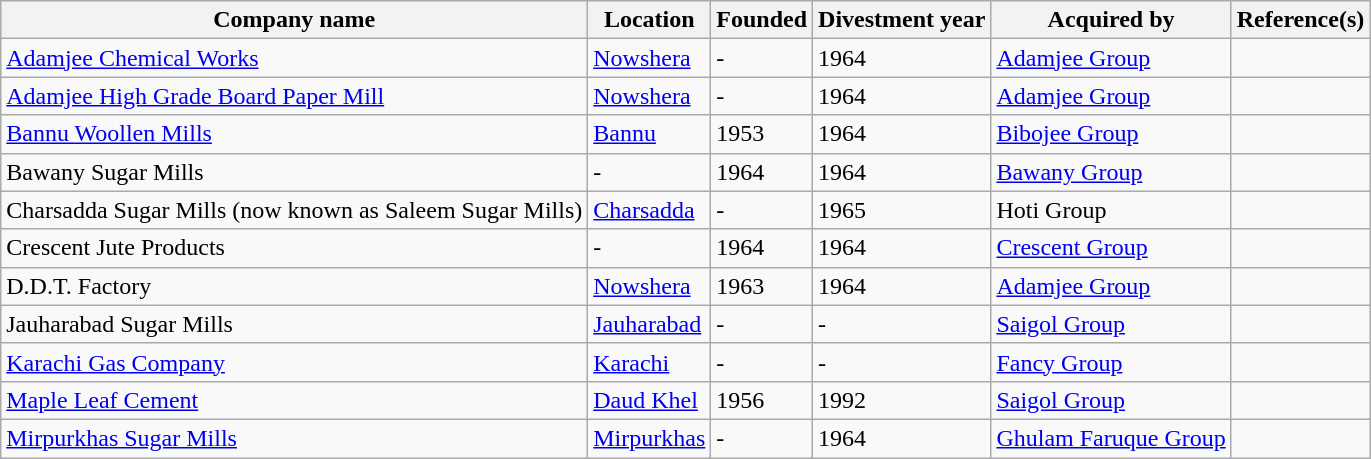<table class="wikitable sortable">
<tr>
<th>Company name</th>
<th>Location</th>
<th>Founded</th>
<th>Divestment year</th>
<th>Acquired by</th>
<th>Reference(s)</th>
</tr>
<tr>
<td><a href='#'>Adamjee Chemical Works</a></td>
<td><a href='#'>Nowshera</a></td>
<td>-</td>
<td>1964</td>
<td><a href='#'>Adamjee Group</a></td>
<td></td>
</tr>
<tr>
<td><a href='#'>Adamjee High Grade Board Paper Mill</a></td>
<td><a href='#'>Nowshera</a></td>
<td>-</td>
<td>1964</td>
<td><a href='#'>Adamjee Group</a></td>
<td></td>
</tr>
<tr>
<td><a href='#'>Bannu Woollen Mills</a></td>
<td><a href='#'>Bannu</a></td>
<td>1953</td>
<td>1964</td>
<td><a href='#'>Bibojee Group</a></td>
<td></td>
</tr>
<tr>
<td>Bawany Sugar Mills</td>
<td>-</td>
<td>1964</td>
<td>1964</td>
<td><a href='#'>Bawany Group</a></td>
<td></td>
</tr>
<tr>
<td>Charsadda Sugar Mills (now known as Saleem Sugar Mills)</td>
<td><a href='#'>Charsadda</a></td>
<td>-</td>
<td>1965</td>
<td>Hoti Group</td>
<td></td>
</tr>
<tr>
<td>Crescent Jute Products</td>
<td>-</td>
<td>1964</td>
<td>1964</td>
<td><a href='#'>Crescent Group</a></td>
<td></td>
</tr>
<tr>
<td>D.D.T. Factory</td>
<td><a href='#'>Nowshera</a></td>
<td>1963</td>
<td>1964</td>
<td><a href='#'>Adamjee Group</a></td>
<td></td>
</tr>
<tr>
<td>Jauharabad Sugar Mills</td>
<td><a href='#'>Jauharabad</a></td>
<td>-</td>
<td>-</td>
<td><a href='#'>Saigol Group</a></td>
<td></td>
</tr>
<tr>
<td><a href='#'>Karachi Gas Company</a></td>
<td><a href='#'>Karachi</a></td>
<td>-</td>
<td>-</td>
<td><a href='#'>Fancy Group</a></td>
<td></td>
</tr>
<tr>
<td><a href='#'>Maple Leaf Cement</a></td>
<td><a href='#'>Daud Khel</a></td>
<td>1956</td>
<td>1992</td>
<td><a href='#'>Saigol Group</a></td>
<td></td>
</tr>
<tr>
<td><a href='#'>Mirpurkhas Sugar Mills</a></td>
<td><a href='#'>Mirpurkhas</a></td>
<td>-</td>
<td>1964</td>
<td><a href='#'>Ghulam Faruque Group</a></td>
<td></td>
</tr>
</table>
